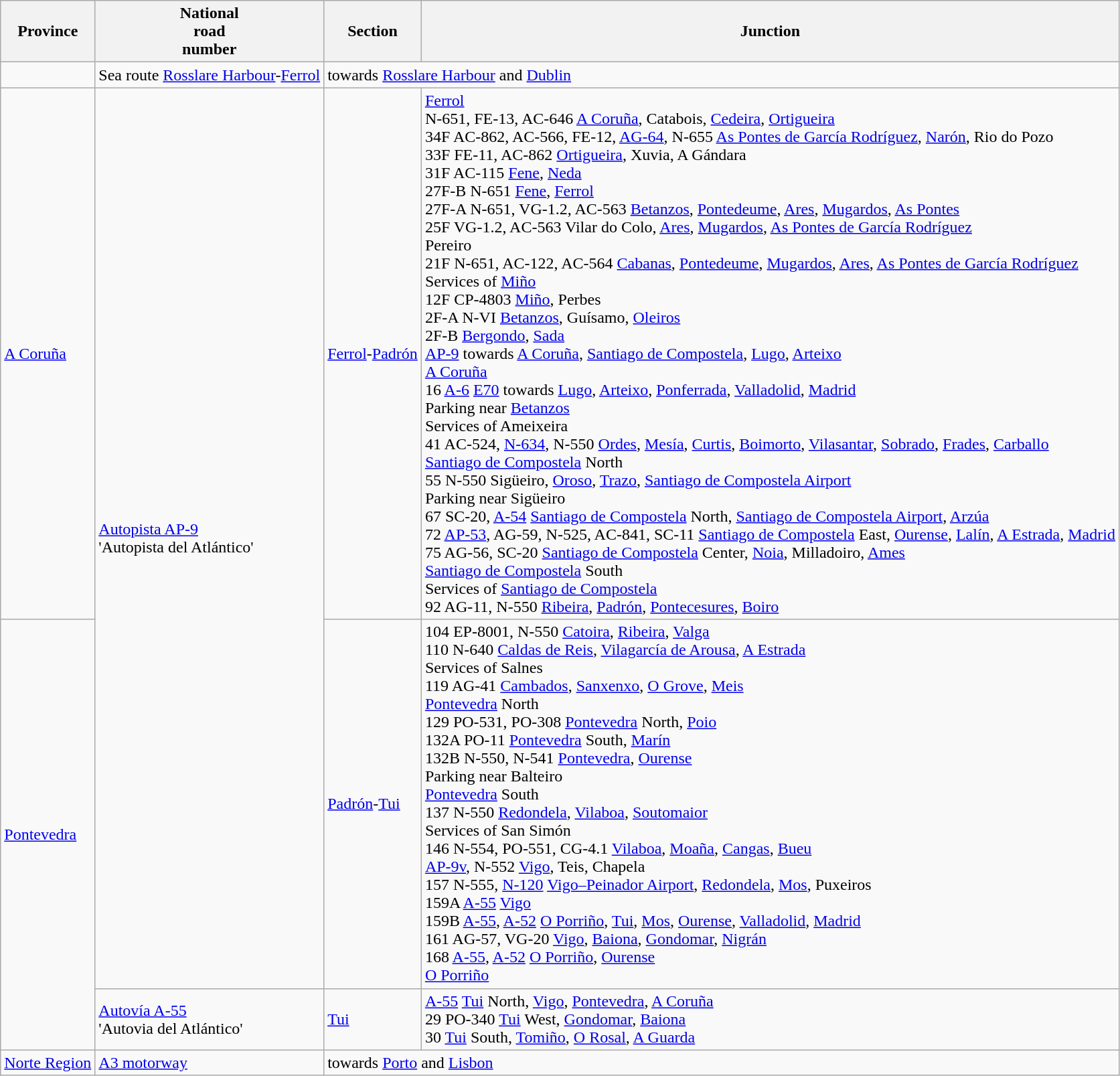<table class="wikitable sortable">
<tr>
<th>Province </th>
<th>National<br>road<br>number</th>
<th>Section</th>
<th>Junction</th>
</tr>
<tr>
<td></td>
<td>Sea route <a href='#'>Rosslare Harbour</a>-<a href='#'>Ferrol</a></td>
<td colspan="2"> towards <a href='#'>Rosslare Harbour</a> and <a href='#'>Dublin</a></td>
</tr>
<tr>
<td><a href='#'>A Coruña</a></td>
<td rowspan="2"> <a href='#'>Autopista AP-9</a><br>'Autopista del Atlántico'</td>
<td><a href='#'>Ferrol</a>-<a href='#'>Padrón</a></td>
<td> <a href='#'>Ferrol</a><br> N-651, FE-13, AC-646 <a href='#'>A Coruña</a>, Catabois, <a href='#'>Cedeira</a>, <a href='#'>Ortigueira</a><br> 34F AC-862, AC-566, FE-12, <a href='#'>AG-64</a>, N-655 <a href='#'>As Pontes de García Rodríguez</a>, <a href='#'>Narón</a>, Rio do Pozo<br> 33F FE-11, AC-862 <a href='#'>Ortigueira</a>, Xuvia, A Gándara<br> 31F AC-115 <a href='#'>Fene</a>, <a href='#'>Neda</a><br> 27F-B N-651 <a href='#'>Fene</a>, <a href='#'>Ferrol</a><br> 27F-A N-651, VG-1.2, AC-563 <a href='#'>Betanzos</a>, <a href='#'>Pontedeume</a>, <a href='#'>Ares</a>, <a href='#'>Mugardos</a>, <a href='#'>As Pontes</a><br> 25F VG-1.2, AC-563 Vilar do Colo, <a href='#'>Ares</a>, <a href='#'>Mugardos</a>, <a href='#'>As Pontes de García Rodríguez</a><br> Pereiro<br> 21F N-651, AC-122, AC-564 <a href='#'>Cabanas</a>, <a href='#'>Pontedeume</a>, <a href='#'>Mugardos</a>, <a href='#'>Ares</a>, <a href='#'>As Pontes de García Rodríguez</a><br>  Services of <a href='#'>Miño</a><br> 12F CP-4803 <a href='#'>Miño</a>, Perbes<br> 2F-A N-VI <a href='#'>Betanzos</a>, Guísamo, <a href='#'>Oleiros</a><br> 2F-B <a href='#'>Bergondo</a>, <a href='#'>Sada</a><br> <a href='#'>AP-9</a> towards <a href='#'>A Coruña</a>, <a href='#'>Santiago de Compostela</a>, <a href='#'>Lugo</a>, <a href='#'>Arteixo</a><br> <a href='#'>A Coruña</a><br> 16 <a href='#'>A-6</a> <a href='#'>E70</a> towards <a href='#'>Lugo</a>, <a href='#'>Arteixo</a>, <a href='#'>Ponferrada</a>, <a href='#'>Valladolid</a>, <a href='#'>Madrid</a><br> Parking near <a href='#'>Betanzos</a><br> Services of Ameixeira<br> 41 AC-524, <a href='#'>N-634</a>, N-550 <a href='#'>Ordes</a>, <a href='#'>Mesía</a>, <a href='#'>Curtis</a>, <a href='#'>Boimorto</a>, <a href='#'>Vilasantar</a>, <a href='#'>Sobrado</a>, <a href='#'>Frades</a>, <a href='#'>Carballo</a><br> <a href='#'>Santiago de Compostela</a> North<br> 55 N-550 Sigüeiro, <a href='#'>Oroso</a>, <a href='#'>Trazo</a>, <a href='#'>Santiago de Compostela Airport</a><br> Parking near Sigüeiro<br> 67 SC-20, <a href='#'>A-54</a> <a href='#'>Santiago de Compostela</a> North, <a href='#'>Santiago de Compostela Airport</a>, <a href='#'>Arzúa</a><br> 72 <a href='#'>AP-53</a>, AG-59, N-525, AC-841, SC-11 <a href='#'>Santiago de Compostela</a> East, <a href='#'>Ourense</a>, <a href='#'>Lalín</a>, <a href='#'>A Estrada</a>, <a href='#'>Madrid</a><br> 75 AG-56, SC-20 <a href='#'>Santiago de Compostela</a> Center, <a href='#'>Noia</a>, Milladoiro, <a href='#'>Ames</a><br> <a href='#'>Santiago de Compostela</a> South<br> Services of <a href='#'>Santiago de Compostela</a><br> 92 AG-11, N-550 <a href='#'>Ribeira</a>, <a href='#'>Padrón</a>, <a href='#'>Pontecesures</a>, <a href='#'>Boiro</a></td>
</tr>
<tr>
<td rowspan="2"><a href='#'>Pontevedra</a></td>
<td><a href='#'>Padrón</a>-<a href='#'>Tui</a></td>
<td> 104 EP-8001, N-550 <a href='#'>Catoira</a>, <a href='#'>Ribeira</a>, <a href='#'>Valga</a><br> 110 N-640 <a href='#'>Caldas de Reis</a>, <a href='#'>Vilagarcía de Arousa</a>, <a href='#'>A Estrada</a><br> Services of Salnes<br> 119 AG-41 <a href='#'>Cambados</a>, <a href='#'>Sanxenxo</a>, <a href='#'>O Grove</a>, <a href='#'>Meis</a><br> <a href='#'>Pontevedra</a> North<br> 129 PO-531, PO-308 <a href='#'>Pontevedra</a> North, <a href='#'>Poio</a><br> 132A PO-11 <a href='#'>Pontevedra</a> South, <a href='#'>Marín</a><br> 132B N-550, N-541 <a href='#'>Pontevedra</a>, <a href='#'>Ourense</a><br> Parking near Balteiro<br> <a href='#'>Pontevedra</a> South<br> 137 N-550 <a href='#'>Redondela</a>, <a href='#'>Vilaboa</a>, <a href='#'>Soutomaior</a><br> Services of San Simón<br> 146 N-554, PO-551, CG-4.1 <a href='#'>Vilaboa</a>, <a href='#'>Moaña</a>, <a href='#'>Cangas</a>, <a href='#'>Bueu</a><br> <a href='#'>AP-9v</a>, N-552 <a href='#'>Vigo</a>, Teis, Chapela<br> 157 N-555, <a href='#'>N-120</a> <a href='#'>Vigo–Peinador Airport</a>, <a href='#'>Redondela</a>, <a href='#'>Mos</a>, Puxeiros<br> 159A <a href='#'>A-55</a> <a href='#'>Vigo</a><br> 159B <a href='#'>A-55</a>, <a href='#'>A-52</a> <a href='#'>O Porriño</a>, <a href='#'>Tui</a>, <a href='#'>Mos</a>, <a href='#'>Ourense</a>, <a href='#'>Valladolid</a>, <a href='#'>Madrid</a><br> 161 AG-57, VG-20 <a href='#'>Vigo</a>, <a href='#'>Baiona</a>, <a href='#'>Gondomar</a>, <a href='#'>Nigrán</a><br> 168 <a href='#'>A-55</a>, <a href='#'>A-52</a> <a href='#'>O Porriño</a>, <a href='#'>Ourense</a><br> <a href='#'>O Porriño</a></td>
</tr>
<tr>
<td> <a href='#'>Autovía A-55</a><br>'Autovia del Atlántico'</td>
<td><a href='#'>Tui</a></td>
<td> <a href='#'>A-55</a> <a href='#'>Tui</a> North, <a href='#'>Vigo</a>, <a href='#'>Pontevedra</a>, <a href='#'>A Coruña</a><br> 29 PO-340 <a href='#'>Tui</a> West, <a href='#'>Gondomar</a>, <a href='#'>Baiona</a><br> 30 <a href='#'>Tui</a> South, <a href='#'>Tomiño</a>, <a href='#'>O Rosal</a>, <a href='#'>A Guarda</a></td>
</tr>
<tr>
<td><a href='#'>Norte Region</a></td>
<td> <a href='#'>A3 motorway</a></td>
<td colspan="2"> towards <a href='#'>Porto</a> and <a href='#'>Lisbon</a></td>
</tr>
</table>
